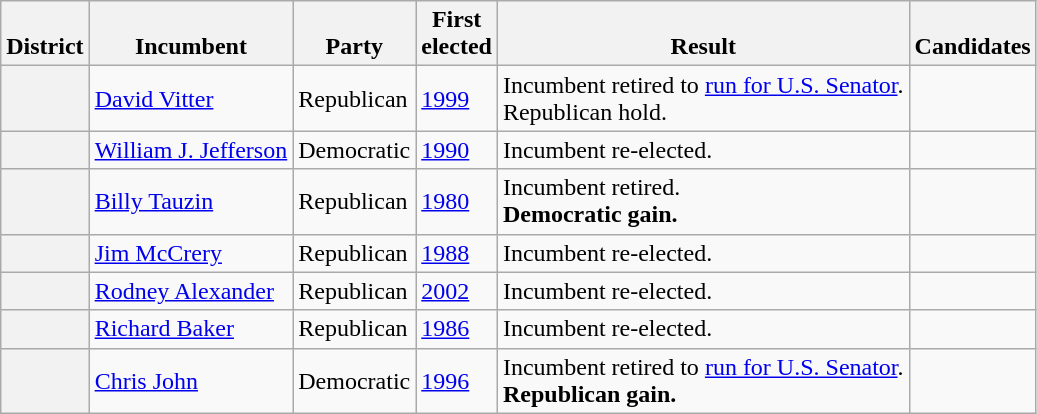<table class=wikitable>
<tr valign=bottom>
<th>District</th>
<th>Incumbent</th>
<th>Party</th>
<th>First<br>elected</th>
<th>Result</th>
<th>Candidates</th>
</tr>
<tr>
<th></th>
<td><a href='#'>David Vitter</a></td>
<td>Republican</td>
<td><a href='#'>1999 </a></td>
<td>Incumbent retired to <a href='#'>run for U.S. Senator</a>.<br>Republican hold.</td>
<td nowrap></td>
</tr>
<tr>
<th></th>
<td><a href='#'>William J. Jefferson</a></td>
<td>Democratic</td>
<td><a href='#'>1990</a></td>
<td>Incumbent re-elected.</td>
<td nowrap></td>
</tr>
<tr>
<th></th>
<td><a href='#'>Billy Tauzin</a></td>
<td>Republican</td>
<td><a href='#'>1980</a></td>
<td>Incumbent retired.<br><strong>Democratic gain.</strong></td>
<td nowrap></td>
</tr>
<tr>
<th></th>
<td><a href='#'>Jim McCrery</a></td>
<td>Republican</td>
<td><a href='#'>1988</a></td>
<td>Incumbent re-elected.</td>
<td nowrap></td>
</tr>
<tr>
<th></th>
<td><a href='#'>Rodney Alexander</a></td>
<td>Republican</td>
<td><a href='#'>2002</a></td>
<td>Incumbent re-elected.</td>
<td nowrap></td>
</tr>
<tr>
<th></th>
<td><a href='#'>Richard Baker</a></td>
<td>Republican</td>
<td><a href='#'>1986</a></td>
<td>Incumbent re-elected.</td>
<td nowrap></td>
</tr>
<tr>
<th></th>
<td><a href='#'>Chris John</a></td>
<td>Democratic</td>
<td><a href='#'>1996</a></td>
<td>Incumbent retired to <a href='#'>run for U.S. Senator</a>.<br><strong>Republican gain.</strong></td>
<td nowrap></td>
</tr>
</table>
